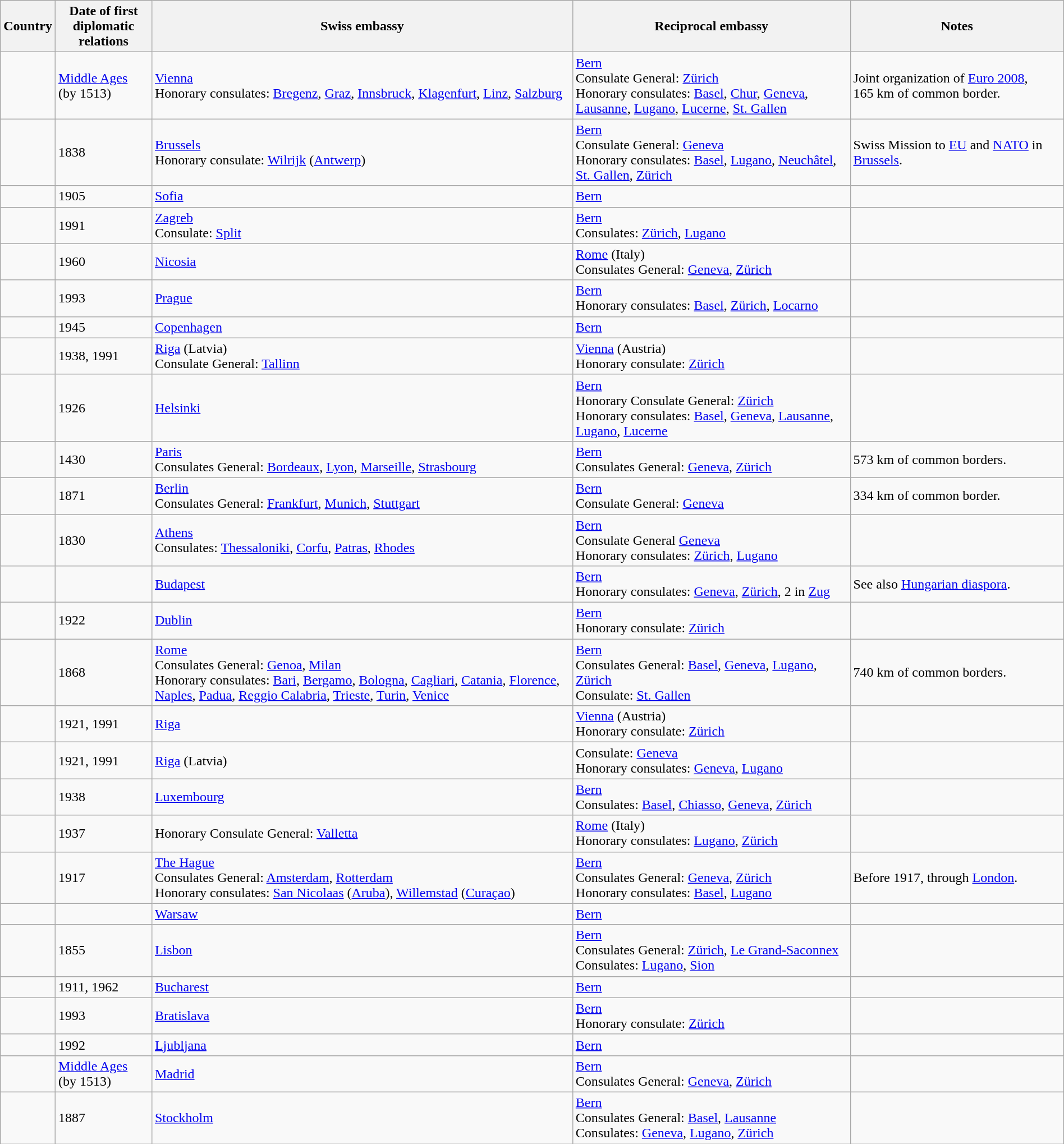<table class="wikitable sortable" style="width:100%;">
<tr>
<th scope=col>Country</th>
<th scope=col>Date of first<br>diplomatic relations</th>
<th scope=col>Swiss embassy</th>
<th scope=col>Reciprocal embassy</th>
<th scope=col class=unsortable>Notes</th>
</tr>
<tr>
<td> </td>
<td> <a href='#'>Middle Ages</a><br>(by 1513)</td>
<td> <a href='#'>Vienna</a><br>Honorary consulates: <a href='#'>Bregenz</a>, <a href='#'>Graz</a>, <a href='#'>Innsbruck</a>, <a href='#'>Klagenfurt</a>, <a href='#'>Linz</a>, <a href='#'>Salzburg</a></td>
<td> <a href='#'>Bern</a><br>Consulate General: <a href='#'>Zürich</a><br>Honorary consulates: <a href='#'>Basel</a>, <a href='#'>Chur</a>, <a href='#'>Geneva</a>, <a href='#'>Lausanne</a>, <a href='#'>Lugano</a>, <a href='#'>Lucerne</a>, <a href='#'>St. Gallen</a></td>
<td> Joint organization of <a href='#'>Euro 2008</a>, 165 km of common border.</td>
</tr>
<tr>
<td> </td>
<td> 1838</td>
<td> <a href='#'>Brussels</a><br>Honorary consulate: <a href='#'>Wilrijk</a> (<a href='#'>Antwerp</a>)</td>
<td> <a href='#'>Bern</a><br>Consulate General: <a href='#'>Geneva</a><br>Honorary consulates: <a href='#'>Basel</a>, <a href='#'>Lugano</a>, <a href='#'>Neuchâtel</a>, <a href='#'>St. Gallen</a>, <a href='#'>Zürich</a></td>
<td> Swiss Mission to <a href='#'>EU</a> and <a href='#'>NATO</a> in <a href='#'>Brussels</a>.</td>
</tr>
<tr>
<td> </td>
<td> 1905</td>
<td> <a href='#'>Sofia</a></td>
<td> <a href='#'>Bern</a></td>
<td></td>
</tr>
<tr>
<td> </td>
<td> 1991</td>
<td> <a href='#'>Zagreb</a><br>Consulate: <a href='#'>Split</a></td>
<td> <a href='#'>Bern</a><br>Consulates: <a href='#'>Zürich</a>, <a href='#'>Lugano</a></td>
<td></td>
</tr>
<tr>
<td> </td>
<td> 1960</td>
<td> <a href='#'>Nicosia</a></td>
<td> <a href='#'>Rome</a> (Italy)<br>Consulates General: <a href='#'>Geneva</a>, <a href='#'>Zürich</a></td>
<td></td>
</tr>
<tr>
<td>  </td>
<td> 1993</td>
<td> <a href='#'>Prague</a></td>
<td> <a href='#'>Bern</a><br>Honorary consulates: <a href='#'>Basel</a>, <a href='#'>Zürich</a>, <a href='#'>Locarno</a></td>
<td></td>
</tr>
<tr>
<td>  </td>
<td> 1945</td>
<td>  <a href='#'>Copenhagen</a></td>
<td>  <a href='#'>Bern</a></td>
<td> </td>
</tr>
<tr>
<td>  </td>
<td> 1938, 1991</td>
<td> <a href='#'>Riga</a> (Latvia)<br>Consulate General: <a href='#'>Tallinn</a></td>
<td> <a href='#'>Vienna</a> (Austria)<br>Honorary consulate: <a href='#'>Zürich</a></td>
<td></td>
</tr>
<tr>
<td> </td>
<td> 1926</td>
<td> <a href='#'>Helsinki</a></td>
<td> <a href='#'>Bern</a><br>Honorary Consulate General: <a href='#'>Zürich</a><br>Honorary consulates: <a href='#'>Basel</a>, <a href='#'>Geneva</a>, <a href='#'>Lausanne</a>, <a href='#'>Lugano</a>, <a href='#'>Lucerne</a></td>
<td></td>
</tr>
<tr>
<td> </td>
<td> 1430</td>
<td> <a href='#'>Paris</a><br>Consulates General: <a href='#'>Bordeaux</a>, <a href='#'>Lyon</a>, <a href='#'>Marseille</a>, <a href='#'>Strasbourg</a></td>
<td> <a href='#'>Bern</a><br>Consulates General: <a href='#'>Geneva</a>, <a href='#'>Zürich</a></td>
<td>573 km of common borders.</td>
</tr>
<tr>
<td> </td>
<td> 1871</td>
<td> <a href='#'>Berlin</a><br>Consulates General: <a href='#'>Frankfurt</a>, <a href='#'>Munich</a>, <a href='#'>Stuttgart</a></td>
<td> <a href='#'>Bern</a><br>Consulate General: <a href='#'>Geneva</a></td>
<td>334 km of common border.</td>
</tr>
<tr>
<td> </td>
<td> 1830</td>
<td> <a href='#'>Athens</a><br>Consulates: <a href='#'>Thessaloniki</a>, <a href='#'>Corfu</a>, <a href='#'>Patras</a>, <a href='#'>Rhodes</a></td>
<td> <a href='#'>Bern</a><br>Consulate General <a href='#'>Geneva</a><br>Honorary consulates: <a href='#'>Zürich</a>, <a href='#'>Lugano</a></td>
<td></td>
</tr>
<tr>
<td> </td>
<td></td>
<td> <a href='#'>Budapest</a></td>
<td> <a href='#'>Bern</a><br>Honorary consulates: <a href='#'>Geneva</a>, <a href='#'>Zürich</a>, 2 in <a href='#'>Zug</a></td>
<td>See also <a href='#'>Hungarian diaspora</a>.</td>
</tr>
<tr>
<td> </td>
<td> 1922</td>
<td> <a href='#'>Dublin</a></td>
<td> <a href='#'>Bern</a><br>Honorary consulate: <a href='#'>Zürich</a></td>
<td></td>
</tr>
<tr>
<td> </td>
<td> 1868</td>
<td> <a href='#'>Rome</a><br> Consulates General: <a href='#'>Genoa</a>, <a href='#'>Milan</a><br>Honorary consulates: <a href='#'>Bari</a>, <a href='#'>Bergamo</a>, <a href='#'>Bologna</a>, <a href='#'>Cagliari</a>, <a href='#'>Catania</a>, <a href='#'>Florence</a>, <a href='#'>Naples</a>, <a href='#'>Padua</a>, <a href='#'>Reggio Calabria</a>, <a href='#'>Trieste</a>, <a href='#'>Turin</a>, <a href='#'>Venice</a></td>
<td> <a href='#'>Bern</a><br>Consulates General: <a href='#'>Basel</a>, <a href='#'>Geneva</a>, <a href='#'>Lugano</a>, <a href='#'>Zürich</a><br>Consulate: <a href='#'>St. Gallen</a></td>
<td> 740 km of common borders.</td>
</tr>
<tr>
<td></td>
<td> 1921, 1991</td>
<td> <a href='#'>Riga</a></td>
<td> <a href='#'>Vienna</a> (Austria)<br>Honorary consulate: <a href='#'>Zürich</a></td>
<td></td>
</tr>
<tr>
<td></td>
<td>1921, 1991</td>
<td> <a href='#'>Riga</a> (Latvia)</td>
<td> Consulate: <a href='#'>Geneva</a><br>Honorary consulates: <a href='#'>Geneva</a>, <a href='#'>Lugano</a></td>
<td></td>
</tr>
<tr>
<td> </td>
<td> 1938</td>
<td> <a href='#'>Luxembourg</a></td>
<td> <a href='#'>Bern</a><br>Consulates: <a href='#'>Basel</a>, <a href='#'>Chiasso</a>, <a href='#'>Geneva</a>, <a href='#'>Zürich</a></td>
<td></td>
</tr>
<tr>
<td> </td>
<td> 1937</td>
<td> Honorary Consulate General: <a href='#'>Valletta</a></td>
<td> <a href='#'>Rome</a> (Italy)<br>Honorary consulates: <a href='#'>Lugano</a>, <a href='#'>Zürich</a></td>
<td></td>
</tr>
<tr>
<td> </td>
<td> 1917</td>
<td> <a href='#'>The Hague</a><br>Consulates General: <a href='#'>Amsterdam</a>, <a href='#'>Rotterdam</a><br>Honorary consulates: <a href='#'>San Nicolaas</a> (<a href='#'>Aruba</a>), <a href='#'>Willemstad</a> (<a href='#'>Curaçao</a>)</td>
<td> <a href='#'>Bern</a><br> Consulates General: <a href='#'>Geneva</a>, <a href='#'>Zürich</a><br>Honorary consulates: <a href='#'>Basel</a>, <a href='#'>Lugano</a></td>
<td> Before 1917, through <a href='#'>London</a>.</td>
</tr>
<tr>
<td> </td>
<td></td>
<td><a href='#'>Warsaw</a></td>
<td><a href='#'>Bern</a></td>
<td></td>
</tr>
<tr>
<td> </td>
<td> 1855</td>
<td> <a href='#'>Lisbon</a></td>
<td> <a href='#'>Bern</a><br>Consulates General: <a href='#'>Zürich</a>, <a href='#'>Le Grand-Saconnex</a><br>Consulates: <a href='#'>Lugano</a>, <a href='#'>Sion</a></td>
<td></td>
</tr>
<tr>
<td> </td>
<td> 1911, 1962</td>
<td> <a href='#'>Bucharest</a></td>
<td> <a href='#'>Bern</a></td>
<td></td>
</tr>
<tr>
<td> </td>
<td> 1993</td>
<td> <a href='#'>Bratislava</a></td>
<td> <a href='#'>Bern</a><br>Honorary consulate: <a href='#'>Zürich</a></td>
<td></td>
</tr>
<tr>
<td> </td>
<td> 1992</td>
<td> <a href='#'>Ljubljana</a></td>
<td> <a href='#'>Bern</a></td>
<td></td>
</tr>
<tr>
<td> </td>
<td> <a href='#'>Middle Ages</a><br>(by 1513)</td>
<td> <a href='#'>Madrid</a></td>
<td> <a href='#'>Bern</a><br> Consulates General: <a href='#'>Geneva</a>, <a href='#'>Zürich</a><br></td>
<td></td>
</tr>
<tr>
<td> </td>
<td> 1887</td>
<td> <a href='#'>Stockholm</a></td>
<td><a href='#'>Bern</a><br>Consulates General: <a href='#'>Basel</a>, <a href='#'>Lausanne</a><br>Consulates: <a href='#'>Geneva</a>, <a href='#'>Lugano</a>, <a href='#'>Zürich</a></td>
<td></td>
</tr>
</table>
